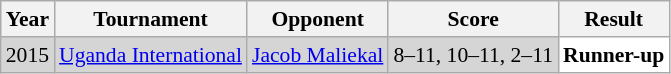<table class="sortable wikitable" style="font-size: 90%;">
<tr>
<th>Year</th>
<th>Tournament</th>
<th>Opponent</th>
<th>Score</th>
<th>Result</th>
</tr>
<tr style="background:#D5D5D5">
<td align="center">2015</td>
<td align="left"><a href='#'>Uganda International</a></td>
<td align="left"> <a href='#'>Jacob Maliekal</a></td>
<td align="left">8–11, 10–11, 2–11</td>
<td style="text-align:left; background:white"> <strong>Runner-up</strong></td>
</tr>
</table>
